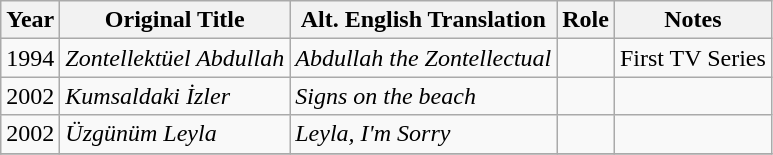<table class="wikitable sortable">
<tr>
<th>Year</th>
<th>Original Title</th>
<th>Alt. English Translation</th>
<th>Role</th>
<th class="unsortable">Notes</th>
</tr>
<tr>
<td>1994</td>
<td><em>Zontellektüel Abdullah</em></td>
<td><em>Abdullah the Zontellectual</em></td>
<td></td>
<td>First TV Series</td>
</tr>
<tr>
<td>2002</td>
<td><em>Kumsaldaki İzler</em></td>
<td><em>Signs on the beach</em></td>
<td></td>
<td></td>
</tr>
<tr>
<td>2002</td>
<td><em>Üzgünüm Leyla</em></td>
<td><em>Leyla, I'm Sorry</em></td>
<td></td>
<td></td>
</tr>
<tr>
</tr>
</table>
